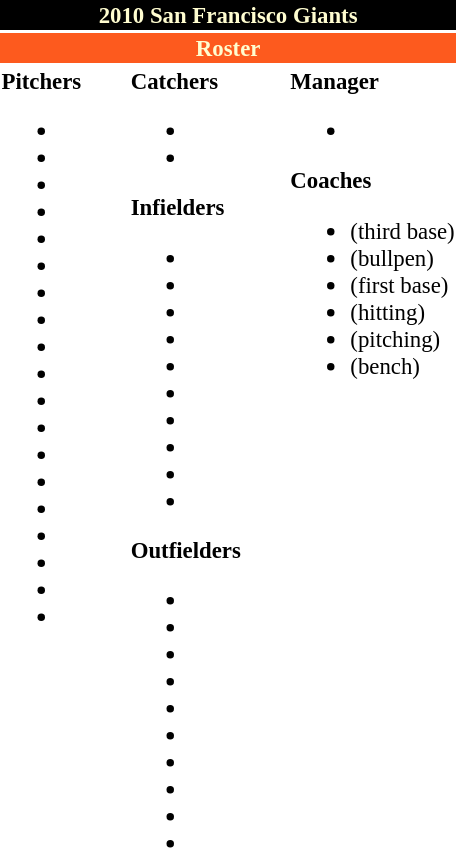<table class="toccolours" style="font-size:95%">
<tr>
<th colspan="10" style="background:black; color:#fffdd0; text-align:center;">2010 San Francisco Giants</th>
</tr>
<tr>
<td colspan="10" style="background:#fd5a1e; color:#fffdd0; text-align:center;"><strong>Roster</strong></td>
</tr>
<tr>
<td valign="top"><strong>Pitchers</strong><br><ul><li></li><li></li><li></li><li></li><li></li><li></li><li></li><li></li><li></li><li></li><li></li><li></li><li></li><li></li><li></li><li></li><li></li><li></li><li></li></ul></td>
<td style="width:25px;"></td>
<td valign="top"><strong>Catchers</strong><br><ul><li></li><li></li></ul><strong>Infielders</strong><ul><li></li><li></li><li></li><li></li><li></li><li></li><li></li><li></li><li></li><li></li></ul><strong>Outfielders</strong><ul><li></li><li></li><li></li><li></li><li></li><li></li><li></li><li></li><li></li><li></li></ul></td>
<td style="width:25px;"></td>
<td valign="top"><strong>Manager</strong><br><ul><li></li></ul><strong>Coaches</strong><ul><li> (third base)</li><li> (bullpen)</li><li> (first base)</li><li> (hitting)</li><li> (pitching)</li><li> (bench)</li></ul></td>
</tr>
</table>
